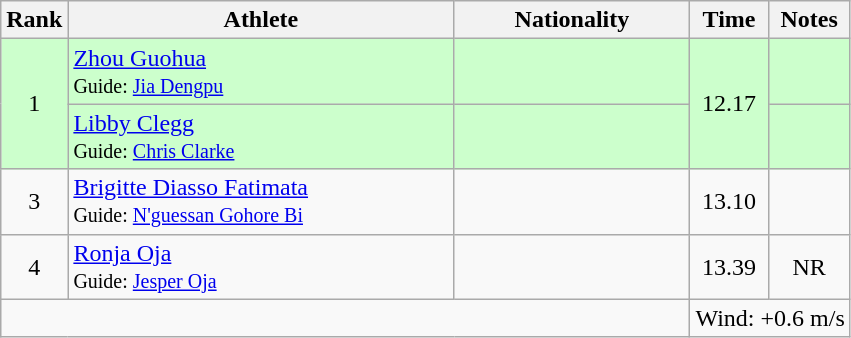<table class="wikitable sortable" style="text-align:center">
<tr>
<th>Rank</th>
<th width=250>Athlete</th>
<th width=150>Nationality</th>
<th>Time</th>
<th>Notes</th>
</tr>
<tr bgcolor=ccffcc>
<td rowspan=2>1</td>
<td align=left><a href='#'>Zhou Guohua</a><br><small>Guide: <a href='#'>Jia Dengpu</a> </small></td>
<td align=left></td>
<td rowspan=2>12.17</td>
<td></td>
</tr>
<tr bgcolor=ccffcc>
<td align=left><a href='#'>Libby Clegg </a><br><small>Guide: <a href='#'>Chris Clarke</a></small></td>
<td align=left></td>
<td></td>
</tr>
<tr>
<td>3</td>
<td align=left><a href='#'>Brigitte Diasso Fatimata </a><br><small>Guide: <a href='#'>N'guessan Gohore Bi</a> </small></td>
<td align=left></td>
<td>13.10</td>
<td></td>
</tr>
<tr>
<td>4</td>
<td align=left><a href='#'>Ronja Oja </a><br><small>Guide: <a href='#'>Jesper Oja</a></small></td>
<td align=left></td>
<td>13.39</td>
<td>NR</td>
</tr>
<tr class="sortbottom">
<td colspan=3></td>
<td colspan="2" style="text-align:left;">Wind: +0.6 m/s</td>
</tr>
</table>
